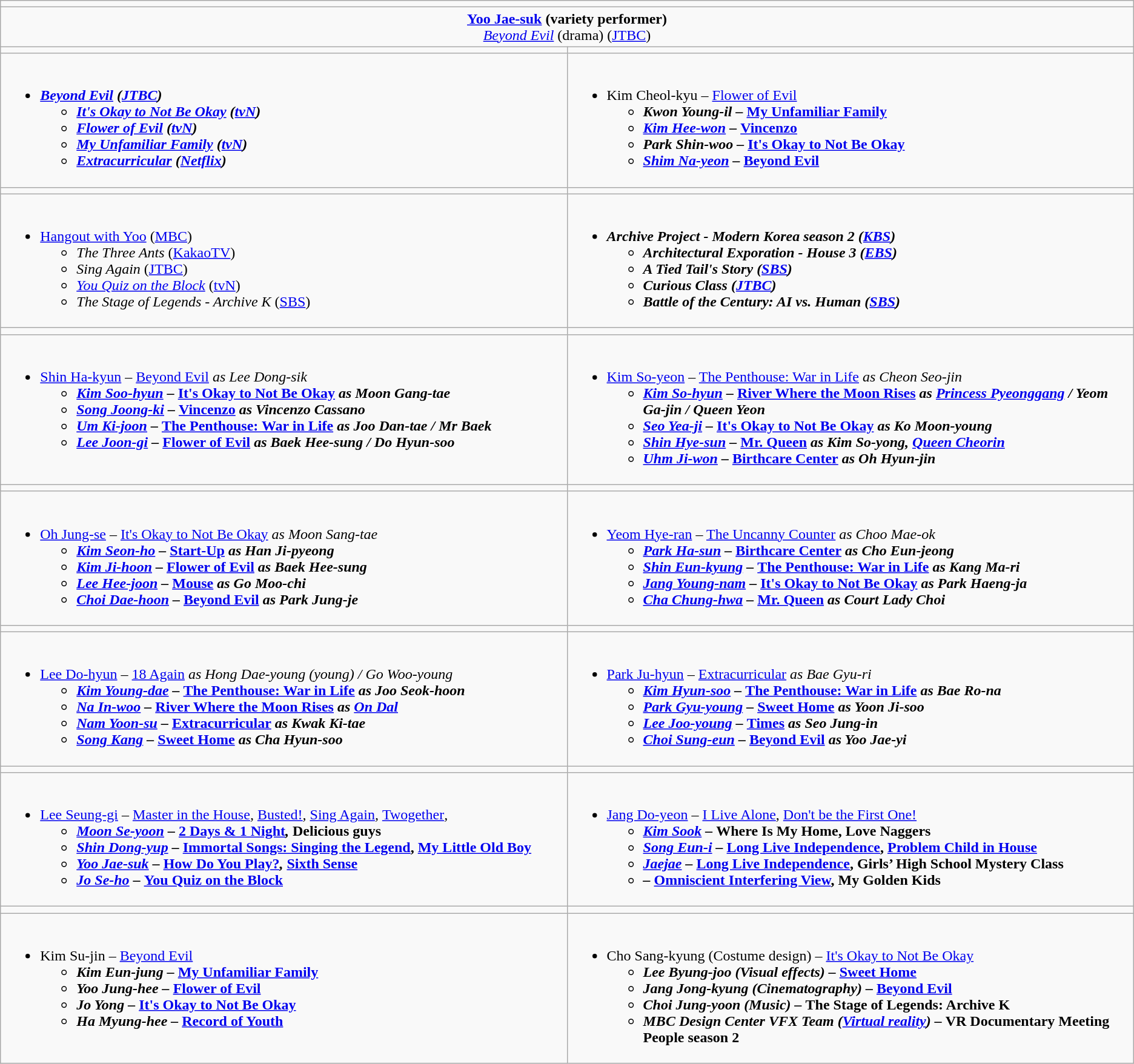<table class="wikitable">
<tr>
<td colspan="2" style="vertical-align:top; width:100%;"></td>
</tr>
<tr>
<td colspan="2" style="vertical-align:top; text-align:center;"><strong> <a href='#'>Yoo Jae-suk</a> (variety performer) </strong><br><em><a href='#'>Beyond Evil</a></em> (drama) (<a href='#'>JTBC</a>)</td>
</tr>
<tr>
<td style="vertical-align:top; width:50%;"></td>
<td style="vertical-align:top; width:50%;"></td>
</tr>
<tr>
<td style="vertical-align:top"><br><ul><li><strong><em><a href='#'>Beyond Evil</a><em> (<a href='#'>JTBC</a>) <strong><ul><li></em><a href='#'>It's Okay to Not Be Okay</a><em> (<a href='#'>tvN</a>)</li><li></em><a href='#'>Flower of Evil</a><em> (<a href='#'>tvN</a>)</li><li></em><a href='#'>My Unfamiliar Family</a><em> (<a href='#'>tvN</a>)</li><li></em><a href='#'>Extracurricular</a><em> (<a href='#'>Netflix</a>)</li></ul></li></ul></td>
<td style="vertical-align:top"><br><ul><li></strong>Kim Cheol-kyu – </em><a href='#'>Flower of Evil</a><em> <strong><ul><li>Kwon Young-il – </em><a href='#'>My Unfamiliar Family</a><em></li><li><a href='#'>Kim Hee-won</a> – </em><a href='#'>Vincenzo</a><em></li><li>Park Shin-woo – </em><a href='#'>It's Okay to Not Be Okay</a><em></li><li><a href='#'>Shim Na-yeon</a> – </em><a href='#'>Beyond Evil</a><em></li></ul></li></ul></td>
</tr>
<tr>
<td style="vertical-align:top; width:50%;"></td>
<td style="vertical-align:top; width:50%;"></td>
</tr>
<tr>
<td style="vertical-align:top"><br><ul><li></em></strong><a href='#'>Hangout with Yoo</a></em> (<a href='#'>MBC</a>) </strong><ul><li><em>The Three Ants</em> (<a href='#'>KakaoTV</a>)</li><li><em>Sing Again</em> (<a href='#'>JTBC</a>)</li><li><em><a href='#'>You Quiz on the Block</a></em> (<a href='#'>tvN</a>)</li><li><em>The Stage of Legends - Archive K</em> (<a href='#'>SBS</a>)</li></ul></li></ul></td>
<td style="vertical-align:top"><br><ul><li><strong><em>Archive Project - Modern Korea<em> season 2 (<a href='#'>KBS</a>) <strong><ul><li></em>Architectural Exporation - House 3<em> (<a href='#'>EBS</a>)</li><li></em>A Tied Tail's Story<em> (<a href='#'>SBS</a>)</li><li></em>Curious Class<em> (<a href='#'>JTBC</a>)</li><li></em>Battle of the Century: AI vs. Human<em> (<a href='#'>SBS</a>)</li></ul></li></ul></td>
</tr>
<tr>
<td style="vertical-align:top; width:50%;"></td>
<td style="vertical-align:top; width:50%;"></td>
</tr>
<tr>
<td style="vertical-align:top"><br><ul><li></strong><a href='#'>Shin Ha-kyun</a> – </em><a href='#'>Beyond Evil</a><em> as Lee Dong-sik <strong><ul><li><a href='#'>Kim Soo-hyun</a> – </em><a href='#'>It's Okay to Not Be Okay</a><em> as Moon Gang-tae</li><li><a href='#'>Song Joong-ki</a> – </em><a href='#'>Vincenzo</a><em> as Vincenzo Cassano</li><li><a href='#'>Um Ki-joon</a> – </em><a href='#'>The Penthouse: War in Life</a><em> as Joo Dan-tae / Mr Baek</li><li><a href='#'>Lee Joon-gi</a> – </em><a href='#'>Flower of Evil</a><em> as Baek Hee-sung / Do Hyun-soo</li></ul></li></ul></td>
<td style="vertical-align:top"><br><ul><li></strong><a href='#'>Kim So-yeon</a> – </em><a href='#'>The Penthouse: War in Life</a><em> as Cheon Seo-jin <strong><ul><li><a href='#'>Kim So-hyun</a> – </em><a href='#'>River Where the Moon Rises</a><em> as <a href='#'>Princess Pyeonggang</a> / Yeom Ga-jin / Queen Yeon</li><li><a href='#'>Seo Yea-ji</a> – </em><a href='#'>It's Okay to Not Be Okay</a><em> as Ko Moon-young</li><li><a href='#'>Shin Hye-sun</a> – </em><a href='#'>Mr. Queen</a><em> as Kim So-yong, <a href='#'>Queen Cheorin</a></li><li><a href='#'>Uhm Ji-won</a> – </em><a href='#'>Birthcare Center</a><em> as Oh Hyun-jin</li></ul></li></ul></td>
</tr>
<tr>
<td style="vertical-align:top; width:50%;"></td>
<td style="vertical-align:top; width:50%;"></td>
</tr>
<tr>
<td style="vertical-align:top"><br><ul><li></strong><a href='#'>Oh Jung-se</a> – </em><a href='#'>It's Okay to Not Be Okay</a><em> as Moon Sang-tae <strong><ul><li><a href='#'>Kim Seon-ho</a> – </em><a href='#'>Start-Up</a><em> as Han Ji-pyeong</li><li><a href='#'>Kim Ji-hoon</a> – </em><a href='#'>Flower of Evil</a><em> as Baek Hee-sung</li><li><a href='#'>Lee Hee-joon</a> – </em><a href='#'>Mouse</a><em> as Go Moo-chi</li><li><a href='#'>Choi Dae-hoon</a> – </em><a href='#'>Beyond Evil</a><em> as Park Jung-je</li></ul></li></ul></td>
<td style="vertical-align:top"><br><ul><li></strong><a href='#'>Yeom Hye-ran</a> – </em><a href='#'>The Uncanny Counter</a><em> as Choo Mae-ok <strong><ul><li><a href='#'>Park Ha-sun</a> – </em><a href='#'>Birthcare Center</a><em> as Cho Eun-jeong</li><li><a href='#'>Shin Eun-kyung</a> – </em><a href='#'>The Penthouse: War in Life</a><em> as Kang Ma-ri</li><li><a href='#'>Jang Young-nam</a> – </em><a href='#'>It's Okay to Not Be Okay</a><em> as Park Haeng-ja</li><li><a href='#'>Cha Chung-hwa</a> – </em><a href='#'>Mr. Queen</a><em> as Court Lady Choi</li></ul></li></ul></td>
</tr>
<tr>
<td style="vertical-align:top; width:50%;"></td>
<td style="vertical-align:top; width:50%;"></td>
</tr>
<tr>
<td style="vertical-align:top"><br><ul><li></strong><a href='#'>Lee Do-hyun</a> – </em><a href='#'>18 Again</a><em> as Hong Dae-young (young) / Go Woo-young <strong><ul><li><a href='#'>Kim Young-dae</a> – </em><a href='#'>The Penthouse: War in Life</a><em> as Joo Seok-hoon</li><li><a href='#'>Na In-woo</a> – </em><a href='#'>River Where the Moon Rises</a><em> as <a href='#'>On Dal</a></li><li><a href='#'>Nam Yoon-su</a> – <a href='#'></em>Extracurricular<em></a> as Kwak Ki-tae</li><li><a href='#'>Song Kang</a> – </em><a href='#'>Sweet Home</a><em> as Cha Hyun-soo</li></ul></li></ul></td>
<td style="vertical-align:top"><br><ul><li></strong><a href='#'>Park Ju-hyun</a> – </em><a href='#'>Extracurricular</a><em> as Bae Gyu-ri <strong><ul><li><a href='#'>Kim Hyun-soo</a> – </em><a href='#'>The Penthouse: War in Life</a><em> as Bae Ro-na</li><li><a href='#'>Park Gyu-young</a> – </em><a href='#'>Sweet Home</a><em> as Yoon Ji-soo</li><li><a href='#'>Lee Joo-young</a> – </em><a href='#'>Times</a><em> as Seo Jung-in</li><li><a href='#'>Choi Sung-eun</a> – </em><a href='#'>Beyond Evil</a><em> as Yoo Jae-yi</li></ul></li></ul></td>
</tr>
<tr>
<td style="vertical-align:top; width:50%;"></td>
<td style="vertical-align:top; width:50%;"></td>
</tr>
<tr>
<td style="vertical-align:top"><br><ul><li></strong><a href='#'>Lee Seung-gi</a> – </em><a href='#'>Master in the House</a><em>, </em><a href='#'>Busted!</a><em>,  </em><a href='#'>Sing Again</a><em>, </em><a href='#'>Twogether</a><em>,<strong><ul><li><a href='#'>Moon Se-yoon</a> – </em><a href='#'>2 Days & 1 Night</a><em>, </em>Delicious guys<em></li><li><a href='#'>Shin Dong-yup</a> – </em><a href='#'>Immortal Songs: Singing the Legend</a>, <a href='#'>My Little Old Boy</a><em></li><li><a href='#'>Yoo Jae-suk</a> – <a href='#'></em>How Do You Play?<em></a>, <a href='#'></em>Sixth Sense<em></a></li><li><a href='#'>Jo Se-ho</a> – </em><a href='#'>You Quiz on the Block</a><em></li></ul></li></ul></td>
<td style="vertical-align:top"><br><ul><li></strong><a href='#'>Jang Do-yeon</a> – </em><a href='#'>I Live Alone</a>, <a href='#'>Don't be the First One!</a><em> <strong><ul><li><a href='#'>Kim Sook</a> – </em>Where Is My Home, Love Naggers<em></li><li><a href='#'>Song Eun-i</a> – </em><a href='#'>Long Live Independence</a>, <a href='#'>Problem Child in House</a><em></li><li><a href='#'>Jaejae</a> – </em><a href='#'>Long Live Independence</a>, Girls’ High School Mystery Class<em></li><li> – </em><a href='#'>Omniscient Interfering View</a>, My Golden Kids<em></li></ul></li></ul></td>
</tr>
<tr>
<td style="vertical-align:top; width:50%;"></td>
<td style="vertical-align:top; width:50%;"></td>
</tr>
<tr>
<td style="vertical-align:top"><br><ul><li></strong>Kim Su-jin – </em><a href='#'>Beyond Evil</a><em> <strong><ul><li>Kim Eun-jung – </em><a href='#'>My Unfamiliar Family</a><em></li><li>Yoo Jung-hee – </em><a href='#'>Flower of Evil</a><em></li><li>Jo Yong – </em><a href='#'>It's Okay to Not Be Okay</a><em></li><li>Ha Myung-hee – </em><a href='#'>Record of Youth</a><em></li></ul></li></ul></td>
<td style="vertical-align:top"><br><ul><li></strong>Cho Sang-kyung (Costume design) – </em><a href='#'>It's Okay to Not Be Okay</a><em> <strong><ul><li>Lee Byung-joo (Visual effects) – </em><a href='#'>Sweet Home</a><em></li><li>Jang Jong-kyung (Cinematography) – </em><a href='#'>Beyond Evil</a><em></li><li>Choi Jung-yoon (Music) – </em>The Stage of Legends: Archive K<em></li><li>MBC Design Center VFX Team (<a href='#'>Virtual reality</a>) – </em>VR Documentary Meeting People season 2<em></li></ul></li></ul></td>
</tr>
</table>
